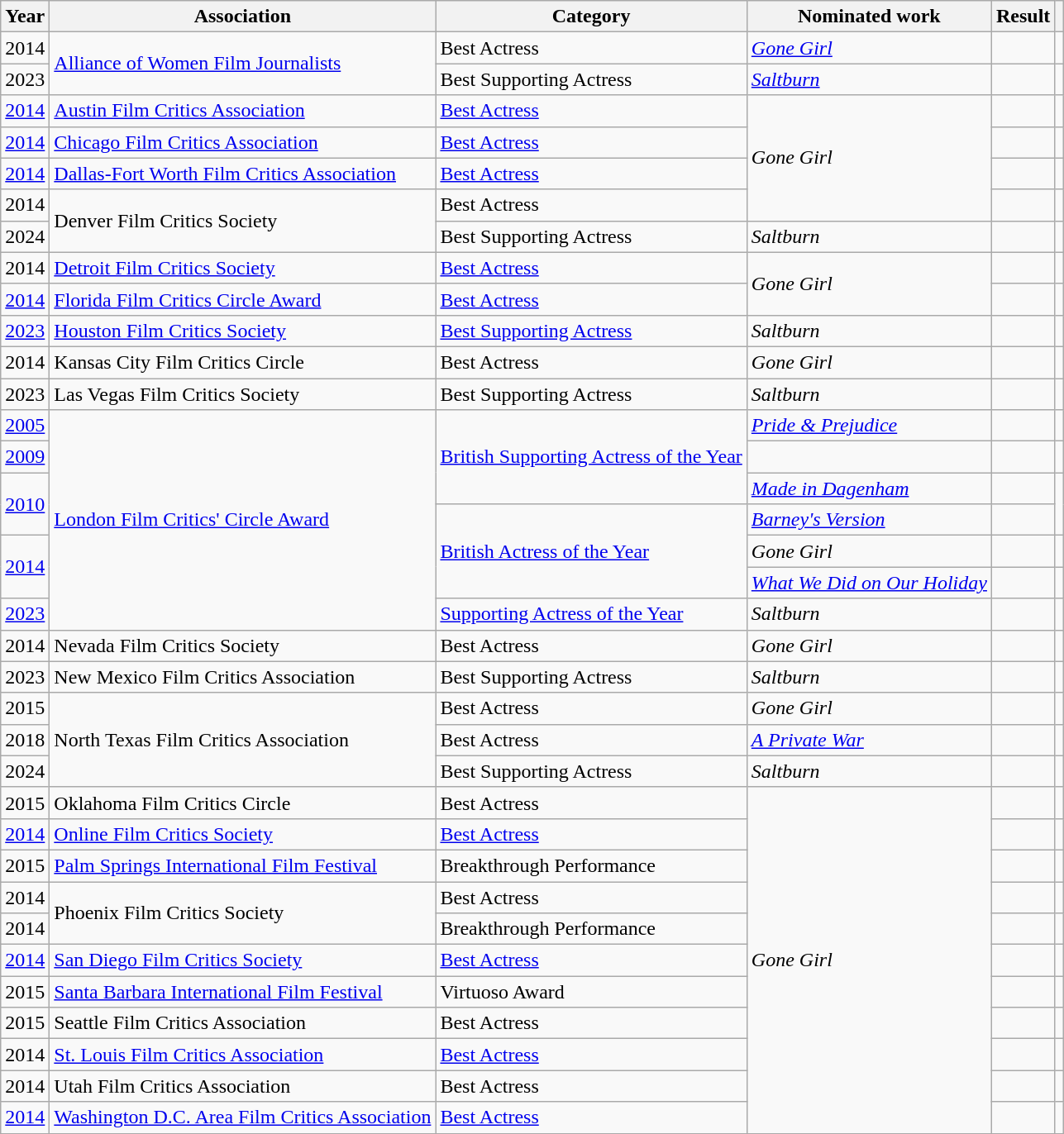<table class="wikitable sortable">
<tr>
<th>Year</th>
<th>Association</th>
<th>Category</th>
<th>Nominated work</th>
<th>Result</th>
<th class=unsortable></th>
</tr>
<tr>
<td style="text-align:center;">2014</td>
<td rowspan=2><a href='#'>Alliance of Women Film Journalists</a></td>
<td>Best Actress</td>
<td><em><a href='#'>Gone Girl</a></em></td>
<td></td>
<td></td>
</tr>
<tr>
<td style="text-align:center;">2023</td>
<td>Best Supporting Actress</td>
<td><em><a href='#'>Saltburn</a></em></td>
<td></td>
<td></td>
</tr>
<tr>
<td style="text-align:center;"><a href='#'>2014</a></td>
<td><a href='#'>Austin Film Critics Association</a></td>
<td><a href='#'>Best Actress</a></td>
<td rowspan="4"><em>Gone Girl</em></td>
<td></td>
<td></td>
</tr>
<tr>
<td style="text-align:center;"><a href='#'>2014</a></td>
<td><a href='#'>Chicago Film Critics Association</a></td>
<td><a href='#'>Best Actress</a></td>
<td></td>
<td></td>
</tr>
<tr>
<td style="text-align:center;"><a href='#'>2014</a></td>
<td><a href='#'>Dallas-Fort Worth Film Critics Association</a></td>
<td><a href='#'>Best Actress</a></td>
<td></td>
<td></td>
</tr>
<tr>
<td style="text-align:center;">2014</td>
<td rowspan=2>Denver Film Critics Society</td>
<td>Best Actress</td>
<td></td>
<td></td>
</tr>
<tr>
<td style="text-align:center;">2024</td>
<td>Best Supporting Actress</td>
<td><em>Saltburn</em></td>
<td></td>
<td></td>
</tr>
<tr>
<td style="text-align:center;">2014</td>
<td><a href='#'>Detroit Film Critics Society</a></td>
<td><a href='#'>Best Actress</a></td>
<td rowspan="2"><em>Gone Girl</em></td>
<td></td>
<td></td>
</tr>
<tr>
<td style="text-align:center;"><a href='#'>2014</a></td>
<td><a href='#'>Florida Film Critics Circle Award</a></td>
<td><a href='#'>Best Actress</a></td>
<td></td>
<td></td>
</tr>
<tr>
<td style="text-align:center;"><a href='#'>2023</a></td>
<td><a href='#'>Houston Film Critics Society</a></td>
<td><a href='#'>Best Supporting Actress</a></td>
<td><em>Saltburn</em></td>
<td></td>
<td></td>
</tr>
<tr>
<td style="text-align:center;">2014</td>
<td>Kansas City Film Critics Circle</td>
<td>Best Actress</td>
<td><em>Gone Girl</em></td>
<td></td>
<td></td>
</tr>
<tr>
<td style="text-align:center;">2023</td>
<td>Las Vegas Film Critics Society</td>
<td>Best Supporting Actress</td>
<td><em>Saltburn</em></td>
<td></td>
<td></td>
</tr>
<tr>
<td style="text-align:center;"><a href='#'>2005</a></td>
<td rowspan=7><a href='#'>London Film Critics' Circle Award</a></td>
<td rowspan="3"><a href='#'>British Supporting Actress of the Year</a></td>
<td><em><a href='#'>Pride & Prejudice</a></em></td>
<td></td>
<td></td>
</tr>
<tr>
<td style="text-align:center;"><a href='#'>2009</a></td>
<td></td>
<td></td>
<td></td>
</tr>
<tr>
<td style="text-align:center;", rowspan="2"><a href='#'>2010</a></td>
<td><em><a href='#'>Made in Dagenham</a></em></td>
<td></td>
<td rowspan=2></td>
</tr>
<tr>
<td rowspan="3"><a href='#'>British Actress of the Year</a></td>
<td><em><a href='#'>Barney's Version</a></em></td>
<td></td>
</tr>
<tr>
<td style="text-align:center;", rowspan="2"><a href='#'>2014</a></td>
<td><em>Gone Girl</em></td>
<td></td>
<td></td>
</tr>
<tr>
<td><em><a href='#'>What We Did on Our Holiday</a></em></td>
<td></td>
<td></td>
</tr>
<tr>
<td style="text-align:center;"><a href='#'>2023</a></td>
<td><a href='#'>Supporting Actress of the Year</a></td>
<td><em>Saltburn</em></td>
<td></td>
</tr>
<tr>
<td style="text-align:center;">2014</td>
<td>Nevada Film Critics Society</td>
<td>Best Actress</td>
<td><em>Gone Girl</em></td>
<td></td>
<td></td>
</tr>
<tr>
<td style="text-align:center;">2023</td>
<td>New Mexico Film Critics Association</td>
<td>Best Supporting Actress</td>
<td><em>Saltburn</em></td>
<td></td>
<td></td>
</tr>
<tr>
<td style="text-align:center;">2015</td>
<td rowspan=3>North Texas Film Critics Association</td>
<td>Best Actress</td>
<td><em>Gone Girl</em></td>
<td></td>
<td></td>
</tr>
<tr>
<td style="text-align:center;">2018</td>
<td>Best Actress</td>
<td><em><a href='#'>A Private War</a></em></td>
<td></td>
<td></td>
</tr>
<tr>
<td style="text-align:center;">2024</td>
<td>Best Supporting Actress</td>
<td><em>Saltburn</em></td>
<td></td>
<td></td>
</tr>
<tr>
<td style="text-align:center;">2015</td>
<td>Oklahoma Film Critics Circle</td>
<td>Best Actress</td>
<td rowspan="11"><em>Gone Girl</em></td>
<td></td>
<td></td>
</tr>
<tr>
<td style="text-align:center;"><a href='#'>2014</a></td>
<td><a href='#'>Online Film Critics Society</a></td>
<td><a href='#'>Best Actress</a></td>
<td></td>
<td></td>
</tr>
<tr>
<td style="text-align:center;">2015</td>
<td><a href='#'>Palm Springs International Film Festival</a></td>
<td>Breakthrough Performance</td>
<td></td>
<td></td>
</tr>
<tr>
<td style="text-align:center;">2014</td>
<td rowspan=2>Phoenix Film Critics Society</td>
<td>Best Actress</td>
<td></td>
<td></td>
</tr>
<tr>
<td style="text-align:center;">2014</td>
<td>Breakthrough Performance</td>
<td></td>
<td></td>
</tr>
<tr>
<td style="text-align:center;"><a href='#'>2014</a></td>
<td><a href='#'>San Diego Film Critics Society</a></td>
<td><a href='#'>Best Actress</a></td>
<td></td>
<td></td>
</tr>
<tr>
<td style="text-align:center;">2015</td>
<td><a href='#'>Santa Barbara International Film Festival</a></td>
<td>Virtuoso Award</td>
<td></td>
<td></td>
</tr>
<tr>
<td style="text-align:center;">2015</td>
<td>Seattle Film Critics Association</td>
<td>Best Actress</td>
<td></td>
<td></td>
</tr>
<tr>
<td style="text-align:center;">2014</td>
<td><a href='#'>St. Louis Film Critics Association</a></td>
<td><a href='#'>Best Actress</a></td>
<td></td>
<td></td>
</tr>
<tr>
<td style="text-align:center;">2014</td>
<td>Utah Film Critics Association</td>
<td>Best Actress</td>
<td></td>
<td></td>
</tr>
<tr>
<td style="text-align:center;"><a href='#'>2014</a></td>
<td><a href='#'>Washington D.C. Area Film Critics Association</a></td>
<td><a href='#'>Best Actress</a></td>
<td></td>
<td></td>
</tr>
<tr>
</tr>
</table>
